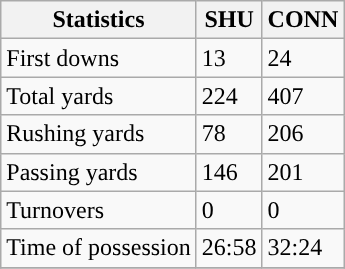<table class="wikitable" style="float: left;">
<tr>
<th>Statistics</th>
<th>SHU</th>
<th>CONN</th>
</tr>
<tr>
<td>First downs</td>
<td>13</td>
<td>24</td>
</tr>
<tr>
<td>Total yards</td>
<td>224</td>
<td>407</td>
</tr>
<tr>
<td>Rushing yards</td>
<td>78</td>
<td>206</td>
</tr>
<tr>
<td>Passing yards</td>
<td>146</td>
<td>201</td>
</tr>
<tr>
<td>Turnovers</td>
<td>0</td>
<td>0</td>
</tr>
<tr>
<td>Time of possession</td>
<td>26:58</td>
<td>32:24</td>
</tr>
<tr>
</tr>
</table>
